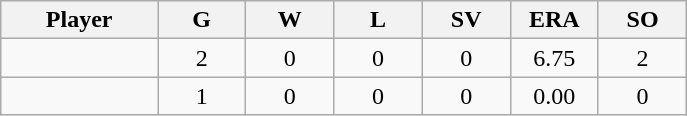<table class="wikitable sortable">
<tr>
<th bgcolor="#DDDDFF" width="16%">Player</th>
<th bgcolor="#DDDDFF" width="9%">G</th>
<th bgcolor="#DDDDFF" width="9%">W</th>
<th bgcolor="#DDDDFF" width="9%">L</th>
<th bgcolor="#DDDDFF" width="9%">SV</th>
<th bgcolor="#DDDDFF" width="9%">ERA</th>
<th bgcolor="#DDDDFF" width="9%">SO</th>
</tr>
<tr align="center">
<td></td>
<td>2</td>
<td>0</td>
<td>0</td>
<td>0</td>
<td>6.75</td>
<td>2</td>
</tr>
<tr align="center">
<td></td>
<td>1</td>
<td>0</td>
<td>0</td>
<td>0</td>
<td>0.00</td>
<td>0</td>
</tr>
</table>
